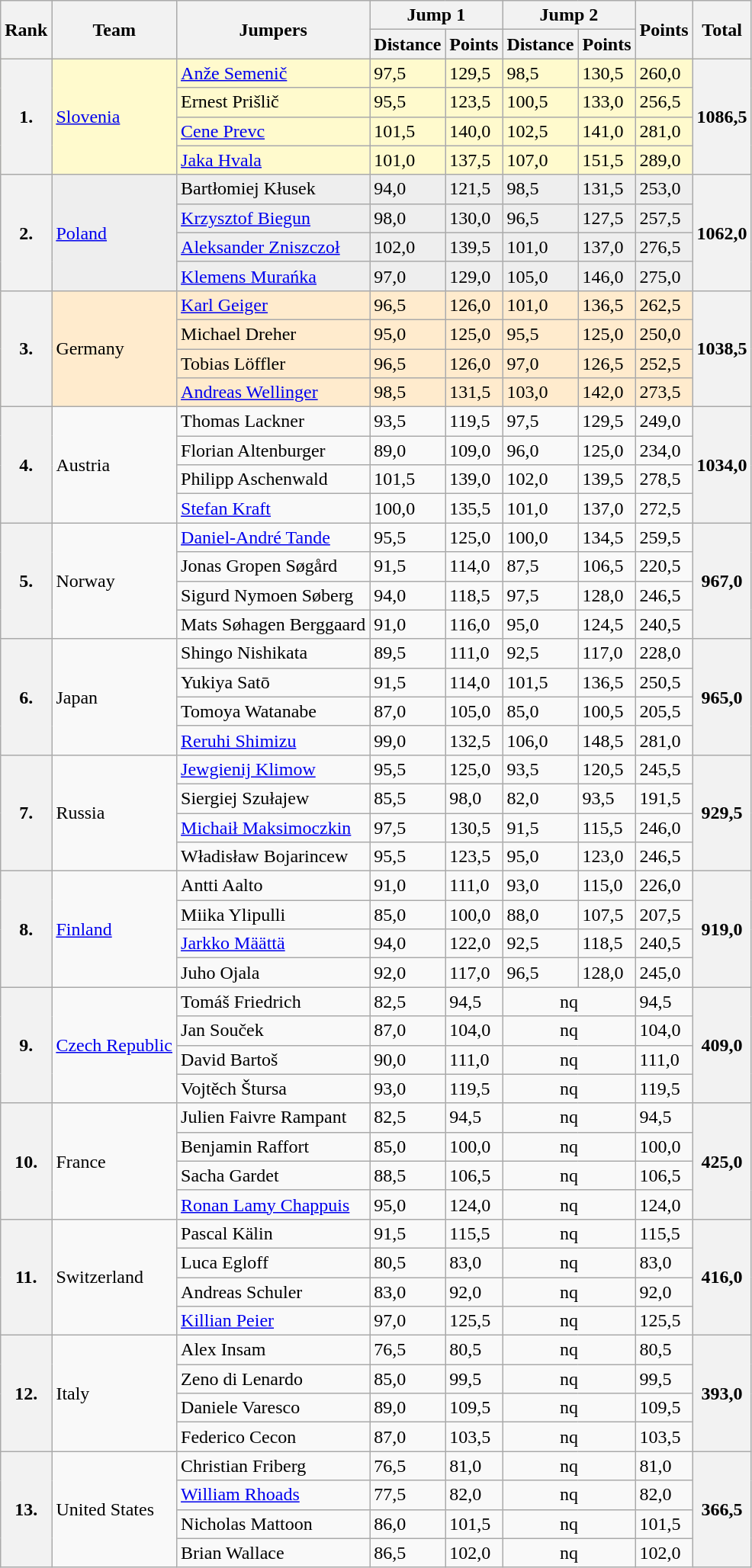<table class="wikitable sortable" style="margin-bottom: 10px;">
<tr>
<th rowspan="2">Rank</th>
<th rowspan="2">Team</th>
<th rowspan="2">Jumpers</th>
<th colspan="2">Jump 1</th>
<th colspan="2">Jump 2</th>
<th rowspan="2">Points</th>
<th rowspan="2">Total</th>
</tr>
<tr>
<th>Distance</th>
<th>Points</th>
<th>Distance</th>
<th>Points</th>
</tr>
<tr bgcolor="FFFACD">
<th rowspan="4">1.</th>
<td align="left" rowspan="4"><span></span><a href='#'>Slovenia</a></td>
<td><a href='#'>Anže Semenič</a></td>
<td>97,5</td>
<td>129,5</td>
<td>98,5</td>
<td>130,5</td>
<td>260,0</td>
<th rowspan="4">1086,5</th>
</tr>
<tr bgcolor="FFFACD">
<td>Ernest Prišlič</td>
<td>95,5</td>
<td>123,5</td>
<td>100,5</td>
<td>133,0</td>
<td>256,5</td>
</tr>
<tr bgcolor="FFFACD">
<td><a href='#'>Cene Prevc</a></td>
<td>101,5</td>
<td>140,0</td>
<td>102,5</td>
<td>141,0</td>
<td>281,0</td>
</tr>
<tr bgcolor="FFFACD">
<td><a href='#'>Jaka Hvala</a></td>
<td>101,0</td>
<td>137,5</td>
<td>107,0</td>
<td>151,5</td>
<td>289,0</td>
</tr>
<tr bgcolor="eeeeee">
<th rowspan="4">2.</th>
<td align="left" rowspan="4"><span></span><a href='#'>Poland</a></td>
<td>Bartłomiej Kłusek</td>
<td>94,0</td>
<td>121,5</td>
<td>98,5</td>
<td>131,5</td>
<td>253,0</td>
<th rowspan="4">1062,0</th>
</tr>
<tr bgcolor="eeeeee">
<td><a href='#'>Krzysztof Biegun</a></td>
<td>98,0</td>
<td>130,0</td>
<td>96,5</td>
<td>127,5</td>
<td>257,5</td>
</tr>
<tr bgcolor="eeeeee">
<td><a href='#'>Aleksander Zniszczoł</a></td>
<td>102,0</td>
<td>139,5</td>
<td>101,0</td>
<td>137,0</td>
<td>276,5</td>
</tr>
<tr bgcolor="eeeeee">
<td><a href='#'>Klemens Murańka</a></td>
<td>97,0</td>
<td>129,0</td>
<td>105,0</td>
<td>146,0</td>
<td>275,0</td>
</tr>
<tr bgcolor="ffebcd">
<th rowspan="4">3.</th>
<td align="left" rowspan="4">Germany</td>
<td><a href='#'>Karl Geiger</a></td>
<td>96,5</td>
<td>126,0</td>
<td>101,0</td>
<td>136,5</td>
<td>262,5</td>
<th rowspan="4">1038,5</th>
</tr>
<tr bgcolor="ffebcd">
<td>Michael Dreher</td>
<td>95,0</td>
<td>125,0</td>
<td>95,5</td>
<td>125,0</td>
<td>250,0</td>
</tr>
<tr bgcolor="ffebcd">
<td>Tobias Löffler</td>
<td>96,5</td>
<td>126,0</td>
<td>97,0</td>
<td>126,5</td>
<td>252,5</td>
</tr>
<tr bgcolor="ffebcd">
<td><a href='#'>Andreas Wellinger</a></td>
<td>98,5</td>
<td>131,5</td>
<td>103,0</td>
<td>142,0</td>
<td>273,5</td>
</tr>
<tr>
<th rowspan="4">4.</th>
<td align="left" rowspan="4"><span></span>Austria</td>
<td>Thomas Lackner</td>
<td>93,5</td>
<td>119,5</td>
<td>97,5</td>
<td>129,5</td>
<td>249,0</td>
<th rowspan="4">1034,0</th>
</tr>
<tr>
<td>Florian Altenburger</td>
<td>89,0</td>
<td>109,0</td>
<td>96,0</td>
<td>125,0</td>
<td>234,0</td>
</tr>
<tr>
<td>Philipp Aschenwald</td>
<td>101,5</td>
<td>139,0</td>
<td>102,0</td>
<td>139,5</td>
<td>278,5</td>
</tr>
<tr>
<td><a href='#'>Stefan Kraft</a></td>
<td>100,0</td>
<td>135,5</td>
<td>101,0</td>
<td>137,0</td>
<td>272,5</td>
</tr>
<tr>
<th rowspan="4">5.</th>
<td align="left" rowspan="4"><span></span>Norway</td>
<td><a href='#'>Daniel-André Tande</a></td>
<td>95,5</td>
<td>125,0</td>
<td>100,0</td>
<td>134,5</td>
<td>259,5</td>
<th rowspan="4">967,0</th>
</tr>
<tr>
<td>Jonas Gropen Søgård</td>
<td>91,5</td>
<td>114,0</td>
<td>87,5</td>
<td>106,5</td>
<td>220,5</td>
</tr>
<tr>
<td>Sigurd Nymoen Søberg</td>
<td>94,0</td>
<td>118,5</td>
<td>97,5</td>
<td>128,0</td>
<td>246,5</td>
</tr>
<tr>
<td>Mats Søhagen Berggaard</td>
<td>91,0</td>
<td>116,0</td>
<td>95,0</td>
<td>124,5</td>
<td>240,5</td>
</tr>
<tr>
<th rowspan="4">6.</th>
<td align="left" rowspan="4"><span></span>Japan</td>
<td>Shingo Nishikata</td>
<td>89,5</td>
<td>111,0</td>
<td>92,5</td>
<td>117,0</td>
<td>228,0</td>
<th rowspan="4">965,0</th>
</tr>
<tr>
<td>Yukiya Satō</td>
<td>91,5</td>
<td>114,0</td>
<td>101,5</td>
<td>136,5</td>
<td>250,5</td>
</tr>
<tr>
<td>Tomoya Watanabe</td>
<td>87,0</td>
<td>105,0</td>
<td>85,0</td>
<td>100,5</td>
<td>205,5</td>
</tr>
<tr>
<td><a href='#'>Reruhi Shimizu</a></td>
<td>99,0</td>
<td>132,5</td>
<td>106,0</td>
<td>148,5</td>
<td>281,0</td>
</tr>
<tr>
<th rowspan="4">7.</th>
<td align="left" rowspan="4"><span></span>Russia</td>
<td><a href='#'>Jewgienij Klimow</a></td>
<td>95,5</td>
<td>125,0</td>
<td>93,5</td>
<td>120,5</td>
<td>245,5</td>
<th rowspan="4">929,5</th>
</tr>
<tr>
<td>Siergiej Szułajew</td>
<td>85,5</td>
<td>98,0</td>
<td>82,0</td>
<td>93,5</td>
<td>191,5</td>
</tr>
<tr>
<td><a href='#'>Michaił Maksimoczkin</a></td>
<td>97,5</td>
<td>130,5</td>
<td>91,5</td>
<td>115,5</td>
<td>246,0</td>
</tr>
<tr>
<td>Władisław Bojarincew</td>
<td>95,5</td>
<td>123,5</td>
<td>95,0</td>
<td>123,0</td>
<td>246,5</td>
</tr>
<tr>
<th rowspan="4">8.</th>
<td align="left" rowspan="4"><a href='#'>Finland</a></td>
<td>Antti Aalto</td>
<td>91,0</td>
<td>111,0</td>
<td>93,0</td>
<td>115,0</td>
<td>226,0</td>
<th rowspan="4">919,0</th>
</tr>
<tr>
<td>Miika Ylipulli</td>
<td>85,0</td>
<td>100,0</td>
<td>88,0</td>
<td>107,5</td>
<td>207,5</td>
</tr>
<tr>
<td><a href='#'>Jarkko Määttä</a></td>
<td>94,0</td>
<td>122,0</td>
<td>92,5</td>
<td>118,5</td>
<td>240,5</td>
</tr>
<tr>
<td>Juho Ojala</td>
<td>92,0</td>
<td>117,0</td>
<td>96,5</td>
<td>128,0</td>
<td>245,0</td>
</tr>
<tr>
<th rowspan="4">9.</th>
<td align="left" rowspan="4"><span></span><a href='#'>Czech Republic</a></td>
<td>Tomáš Friedrich</td>
<td>82,5</td>
<td>94,5</td>
<td colspan="2" style="text-align:center;">nq</td>
<td>94,5</td>
<th rowspan="4">409,0</th>
</tr>
<tr>
<td>Jan Souček</td>
<td>87,0</td>
<td>104,0</td>
<td colspan="2" style="text-align:center;">nq</td>
<td>104,0</td>
</tr>
<tr>
<td>David Bartoš</td>
<td>90,0</td>
<td>111,0</td>
<td colspan="2" style="text-align:center;">nq</td>
<td>111,0</td>
</tr>
<tr>
<td>Vojtěch Štursa</td>
<td>93,0</td>
<td>119,5</td>
<td colspan="2" style="text-align:center;">nq</td>
<td>119,5</td>
</tr>
<tr>
<th rowspan="4">10.</th>
<td align="left" rowspan="4"><span></span>France</td>
<td>Julien Faivre Rampant</td>
<td>82,5</td>
<td>94,5</td>
<td colspan="2" style="text-align:center;">nq</td>
<td>94,5</td>
<th rowspan="4">425,0</th>
</tr>
<tr>
<td>Benjamin Raffort</td>
<td>85,0</td>
<td>100,0</td>
<td colspan="2" style="text-align:center;">nq</td>
<td>100,0</td>
</tr>
<tr>
<td>Sacha Gardet</td>
<td>88,5</td>
<td>106,5</td>
<td colspan="2" style="text-align:center;">nq</td>
<td>106,5</td>
</tr>
<tr>
<td><a href='#'>Ronan Lamy Chappuis</a></td>
<td>95,0</td>
<td>124,0</td>
<td colspan="2" style="text-align:center;">nq</td>
<td>124,0</td>
</tr>
<tr>
<th rowspan="4">11.</th>
<td align="left" rowspan="4">Switzerland<span></span></td>
<td>Pascal Kälin</td>
<td>91,5</td>
<td>115,5</td>
<td colspan="2" style="text-align:center;">nq</td>
<td>115,5</td>
<th rowspan="4">416,0</th>
</tr>
<tr>
<td>Luca Egloff</td>
<td>80,5</td>
<td>83,0</td>
<td colspan="2" style="text-align:center;">nq</td>
<td>83,0</td>
</tr>
<tr>
<td>Andreas Schuler</td>
<td>83,0</td>
<td>92,0</td>
<td colspan="2" style="text-align:center;">nq</td>
<td>92,0</td>
</tr>
<tr>
<td><a href='#'>Killian Peier</a></td>
<td>97,0</td>
<td>125,5</td>
<td colspan="2" style="text-align:center;">nq</td>
<td>125,5</td>
</tr>
<tr>
<th rowspan="4">12.</th>
<td align="left" rowspan="4">Italy</td>
<td>Alex Insam</td>
<td>76,5</td>
<td>80,5</td>
<td colspan="2" style="text-align:center;">nq</td>
<td>80,5</td>
<th rowspan="4">393,0</th>
</tr>
<tr>
<td>Zeno di Lenardo</td>
<td>85,0</td>
<td>99,5</td>
<td colspan="2" style="text-align:center;">nq</td>
<td>99,5</td>
</tr>
<tr>
<td>Daniele Varesco</td>
<td>89,0</td>
<td>109,5</td>
<td colspan="2" style="text-align:center;">nq</td>
<td>109,5</td>
</tr>
<tr>
<td>Federico Cecon</td>
<td>87,0</td>
<td>103,5</td>
<td colspan="2" style="text-align:center;">nq</td>
<td>103,5</td>
</tr>
<tr>
<th rowspan="4">13.</th>
<td align="left" rowspan="4"><span></span>United States</td>
<td>Christian Friberg</td>
<td>76,5</td>
<td>81,0</td>
<td colspan="2" style="text-align:center;">nq</td>
<td>81,0</td>
<th rowspan="4">366,5</th>
</tr>
<tr>
<td><a href='#'>William Rhoads</a></td>
<td>77,5</td>
<td>82,0</td>
<td colspan="2" style="text-align:center;">nq</td>
<td>82,0</td>
</tr>
<tr>
<td>Nicholas Mattoon</td>
<td>86,0</td>
<td>101,5</td>
<td colspan="2" style="text-align:center;">nq</td>
<td>101,5</td>
</tr>
<tr>
<td>Brian Wallace</td>
<td>86,5</td>
<td>102,0</td>
<td colspan="2" style="text-align:center;">nq</td>
<td>102,0</td>
</tr>
</table>
